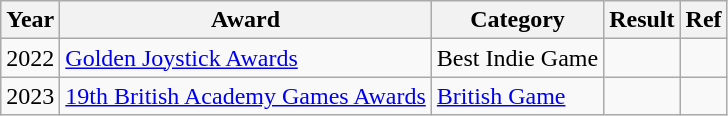<table class="wikitable sortable">
<tr>
<th>Year</th>
<th>Award</th>
<th>Category</th>
<th>Result</th>
<th>Ref</th>
</tr>
<tr>
<td style="text-align:center;">2022</td>
<td><a href='#'>Golden Joystick Awards</a></td>
<td>Best Indie Game</td>
<td></td>
<td></td>
</tr>
<tr>
<td style="text-align:center;">2023</td>
<td><a href='#'>19th British Academy Games Awards</a></td>
<td><a href='#'>British Game</a></td>
<td></td>
<td style="text-align:center;"></td>
</tr>
</table>
